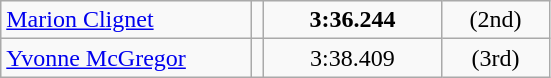<table class="wikitable" style="text-align:center;">
<tr>
<td style="width:10em" align=left><a href='#'>Marion Clignet</a></td>
<td></td>
<td style="width:7em;"><strong>3:36.244</strong></td>
<td style="width:4em;">(2nd)</td>
</tr>
<tr>
<td align=left><a href='#'>Yvonne McGregor</a></td>
<td></td>
<td>3:38.409</td>
<td>(3rd)</td>
</tr>
</table>
